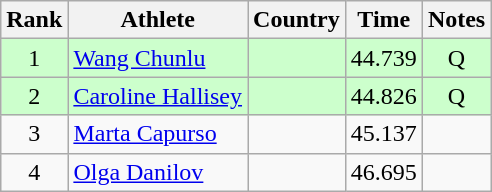<table class="wikitable sortable" style="text-align:center">
<tr>
<th>Rank</th>
<th>Athlete</th>
<th>Country</th>
<th>Time</th>
<th>Notes</th>
</tr>
<tr bgcolor=ccffcc>
<td>1</td>
<td align=left><a href='#'>Wang Chunlu</a></td>
<td align=left></td>
<td>44.739</td>
<td>Q</td>
</tr>
<tr bgcolor=ccffcc>
<td>2</td>
<td align=left><a href='#'>Caroline Hallisey</a></td>
<td align=left></td>
<td>44.826</td>
<td>Q</td>
</tr>
<tr>
<td>3</td>
<td align=left><a href='#'>Marta Capurso</a></td>
<td align=left></td>
<td>45.137</td>
<td></td>
</tr>
<tr>
<td>4</td>
<td align=left><a href='#'>Olga Danilov</a></td>
<td align=left></td>
<td>46.695</td>
<td></td>
</tr>
</table>
